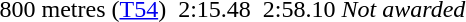<table>
<tr>
<td>800 metres (<a href='#'>T54</a>)<br></td>
<td></td>
<td>2:15.48</td>
<td></td>
<td>2:58.10</td>
<td colspan=2><em>Not awarded</em></td>
</tr>
</table>
